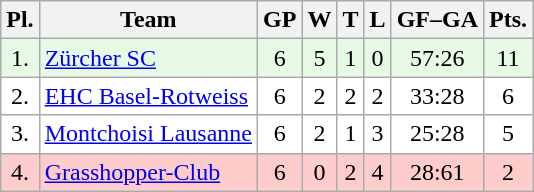<table class="wikitable">
<tr>
<th>Pl.</th>
<th>Team</th>
<th>GP</th>
<th>W</th>
<th>T</th>
<th>L</th>
<th>GF–GA</th>
<th>Pts.</th>
</tr>
<tr align="center " bgcolor="#e6fae6">
<td>1.</td>
<td align="left"><a href='#'>Zürcher SC</a></td>
<td>6</td>
<td>5</td>
<td>1</td>
<td>0</td>
<td>57:26</td>
<td>11</td>
</tr>
<tr align="center "  bgcolor="#FFFFFF">
<td>2.</td>
<td align="left"><a href='#'>EHC Basel-Rotweiss</a></td>
<td>6</td>
<td>2</td>
<td>2</td>
<td>2</td>
<td>33:28</td>
<td>6</td>
</tr>
<tr align="center "  bgcolor="#FFFFFF">
<td>3.</td>
<td align="left"><a href='#'>Montchoisi Lausanne</a></td>
<td>6</td>
<td>2</td>
<td>1</td>
<td>3</td>
<td>25:28</td>
<td>5</td>
</tr>
<tr align="center "  bgcolor="#ffcccc">
<td>4.</td>
<td align="left"><a href='#'>Grasshopper-Club</a></td>
<td>6</td>
<td>0</td>
<td>2</td>
<td>4</td>
<td>28:61</td>
<td>2</td>
</tr>
</table>
